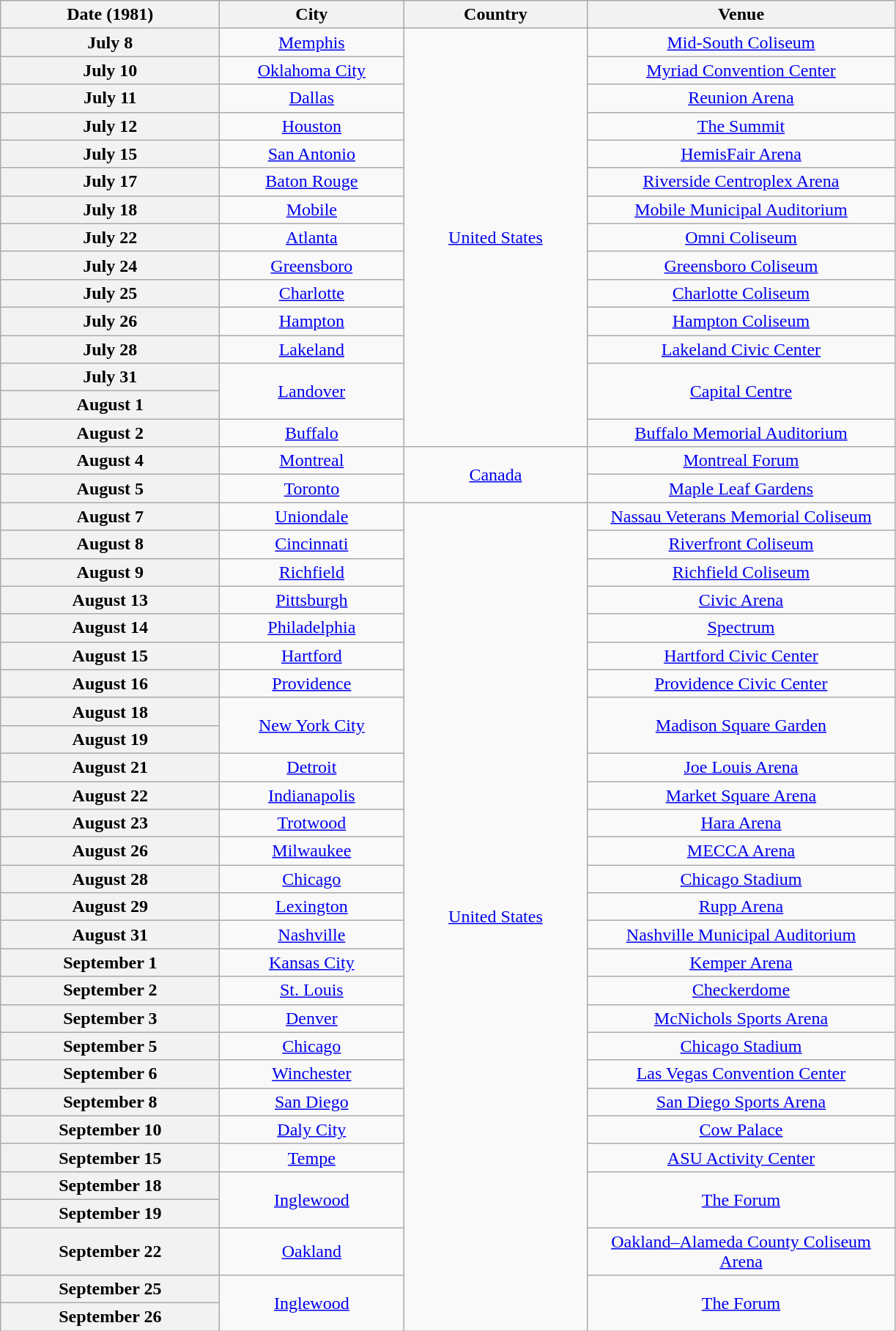<table class="wikitable plainrowheaders" style="text-align:center;">
<tr>
<th scope="col" style="width:12em;">Date (1981)</th>
<th scope="col" style="width:10em;">City</th>
<th scope="col" style="width:10em;">Country</th>
<th scope="col" style="width:17em;">Venue</th>
</tr>
<tr>
<th scope="row" style="text-align:center">July 8</th>
<td><a href='#'>Memphis</a></td>
<td rowspan="15"><a href='#'>United States</a></td>
<td><a href='#'>Mid-South Coliseum</a></td>
</tr>
<tr>
<th scope="row" style="text-align:center">July 10</th>
<td><a href='#'>Oklahoma City</a></td>
<td><a href='#'>Myriad Convention Center</a></td>
</tr>
<tr>
<th scope="row" style="text-align:center">July 11</th>
<td><a href='#'>Dallas</a></td>
<td><a href='#'>Reunion Arena</a></td>
</tr>
<tr>
<th scope="row" style="text-align:center">July 12</th>
<td><a href='#'>Houston</a></td>
<td><a href='#'>The Summit</a></td>
</tr>
<tr>
<th scope="row" style="text-align:center">July 15</th>
<td><a href='#'>San Antonio</a></td>
<td><a href='#'>HemisFair Arena</a></td>
</tr>
<tr>
<th scope="row" style="text-align:center">July 17</th>
<td><a href='#'>Baton Rouge</a></td>
<td><a href='#'>Riverside Centroplex Arena</a></td>
</tr>
<tr>
<th scope="row" style="text-align:center">July 18</th>
<td><a href='#'>Mobile</a></td>
<td><a href='#'>Mobile Municipal Auditorium</a></td>
</tr>
<tr>
<th scope="row" style="text-align:center">July 22</th>
<td><a href='#'>Atlanta</a></td>
<td><a href='#'>Omni Coliseum</a></td>
</tr>
<tr>
<th scope="row" style="text-align:center">July 24</th>
<td><a href='#'>Greensboro</a></td>
<td><a href='#'>Greensboro Coliseum</a></td>
</tr>
<tr>
<th scope="row" style="text-align:center">July 25</th>
<td><a href='#'>Charlotte</a></td>
<td><a href='#'>Charlotte Coliseum</a></td>
</tr>
<tr>
<th scope="row" style="text-align:center">July 26</th>
<td><a href='#'>Hampton</a></td>
<td><a href='#'>Hampton Coliseum</a></td>
</tr>
<tr>
<th scope="row" style="text-align:center">July 28</th>
<td><a href='#'>Lakeland</a></td>
<td><a href='#'>Lakeland Civic Center</a></td>
</tr>
<tr>
<th scope="row" style="text-align:center">July 31</th>
<td rowspan="2"><a href='#'>Landover</a></td>
<td rowspan="2"><a href='#'>Capital Centre</a></td>
</tr>
<tr>
<th scope="row" style="text-align:center">August 1</th>
</tr>
<tr>
<th scope="row" style="text-align:center">August 2</th>
<td><a href='#'>Buffalo</a></td>
<td><a href='#'>Buffalo Memorial Auditorium</a></td>
</tr>
<tr>
<th scope="row" style="text-align:center">August 4</th>
<td><a href='#'>Montreal</a></td>
<td rowspan="2"><a href='#'>Canada</a></td>
<td><a href='#'>Montreal Forum</a></td>
</tr>
<tr>
<th scope="row" style="text-align:center">August 5</th>
<td><a href='#'>Toronto</a></td>
<td><a href='#'>Maple Leaf Gardens</a></td>
</tr>
<tr>
<th scope="row" style="text-align:center">August 7</th>
<td><a href='#'>Uniondale</a></td>
<td rowspan="29"><a href='#'>United States</a></td>
<td><a href='#'>Nassau Veterans Memorial Coliseum</a></td>
</tr>
<tr>
<th scope="row" style="text-align:center">August 8</th>
<td><a href='#'>Cincinnati</a></td>
<td><a href='#'>Riverfront Coliseum</a></td>
</tr>
<tr>
<th scope="row" style="text-align:center">August 9</th>
<td><a href='#'>Richfield</a></td>
<td><a href='#'>Richfield Coliseum</a></td>
</tr>
<tr>
<th scope="row" style="text-align:center">August 13</th>
<td><a href='#'>Pittsburgh</a></td>
<td><a href='#'>Civic Arena</a></td>
</tr>
<tr>
<th scope="row" style="text-align:center">August 14</th>
<td><a href='#'>Philadelphia</a></td>
<td><a href='#'>Spectrum</a></td>
</tr>
<tr>
<th scope="row" style="text-align:center">August 15</th>
<td><a href='#'>Hartford</a></td>
<td><a href='#'>Hartford Civic Center</a></td>
</tr>
<tr>
<th scope="row" style="text-align:center">August 16</th>
<td><a href='#'>Providence</a></td>
<td><a href='#'>Providence Civic Center</a></td>
</tr>
<tr>
<th scope="row" style="text-align:center">August 18</th>
<td rowspan="2"><a href='#'>New York City</a></td>
<td rowspan="2"><a href='#'>Madison Square Garden</a></td>
</tr>
<tr>
<th scope="row" style="text-align:center">August 19</th>
</tr>
<tr>
<th scope="row" style="text-align:center">August 21</th>
<td><a href='#'>Detroit</a></td>
<td><a href='#'>Joe Louis Arena</a></td>
</tr>
<tr>
<th scope="row" style="text-align:center">August 22</th>
<td><a href='#'>Indianapolis</a></td>
<td><a href='#'>Market Square Arena</a></td>
</tr>
<tr>
<th scope="row" style="text-align:center">August 23</th>
<td><a href='#'>Trotwood</a></td>
<td><a href='#'>Hara Arena</a></td>
</tr>
<tr>
<th scope="row" style="text-align:center">August 26</th>
<td><a href='#'>Milwaukee</a></td>
<td><a href='#'>MECCA Arena</a></td>
</tr>
<tr>
<th scope="row" style="text-align:center">August 28</th>
<td><a href='#'>Chicago</a></td>
<td><a href='#'>Chicago Stadium</a></td>
</tr>
<tr>
<th scope="row" style="text-align:center">August 29</th>
<td><a href='#'>Lexington</a></td>
<td><a href='#'>Rupp Arena</a></td>
</tr>
<tr>
<th scope="row" style="text-align:center">August 31</th>
<td><a href='#'>Nashville</a></td>
<td><a href='#'>Nashville Municipal Auditorium</a></td>
</tr>
<tr>
<th scope="row" style="text-align:center">September 1</th>
<td><a href='#'>Kansas City</a></td>
<td><a href='#'>Kemper Arena</a></td>
</tr>
<tr>
<th scope="row" style="text-align:center">September 2</th>
<td><a href='#'>St. Louis</a></td>
<td><a href='#'>Checkerdome</a></td>
</tr>
<tr>
<th scope="row" style="text-align:center">September 3</th>
<td><a href='#'>Denver</a></td>
<td><a href='#'>McNichols Sports Arena</a></td>
</tr>
<tr>
<th scope="row" style="text-align:center">September 5</th>
<td><a href='#'>Chicago</a></td>
<td><a href='#'>Chicago Stadium</a></td>
</tr>
<tr>
<th scope="row" style="text-align:center">September 6</th>
<td><a href='#'>Winchester</a></td>
<td><a href='#'>Las Vegas Convention Center</a></td>
</tr>
<tr>
<th scope="row" style="text-align:center">September 8</th>
<td><a href='#'>San Diego</a></td>
<td><a href='#'>San Diego Sports Arena</a></td>
</tr>
<tr>
<th scope="row" style="text-align:center">September 10</th>
<td><a href='#'>Daly City</a></td>
<td><a href='#'>Cow Palace</a></td>
</tr>
<tr>
<th scope="row" style="text-align:center">September 15</th>
<td><a href='#'>Tempe</a></td>
<td><a href='#'>ASU Activity Center</a></td>
</tr>
<tr>
<th scope="row" style="text-align:center">September 18</th>
<td rowspan="2"><a href='#'>Inglewood</a></td>
<td rowspan="2"><a href='#'>The Forum</a></td>
</tr>
<tr>
<th scope="row" style="text-align:center">September 19</th>
</tr>
<tr>
<th scope="row" style="text-align:center">September 22</th>
<td><a href='#'>Oakland</a></td>
<td><a href='#'>Oakland–Alameda County Coliseum Arena</a></td>
</tr>
<tr>
<th scope="row" style="text-align:center">September 25</th>
<td rowspan="2"><a href='#'>Inglewood</a></td>
<td rowspan="2"><a href='#'>The Forum</a></td>
</tr>
<tr>
<th scope="row" style="text-align:center">September 26</th>
</tr>
</table>
